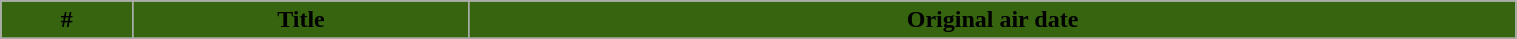<table class="wikitable plainrowheaders" style="width:80%;">
<tr>
<th style="background-color: #37640F; color: #000000;">#</th>
<th style="background-color: #37640F; color: #000000;">Title</th>
<th style="background-color: #37640F; color: #000000;">Original air date</th>
</tr>
<tr>
</tr>
</table>
